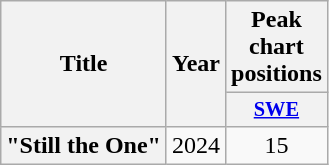<table class="wikitable plainrowheaders" style="text-align:center;">
<tr>
<th scope="col" rowspan="2">Title</th>
<th scope="col" rowspan="2">Year</th>
<th scope="col" colspan="1">Peak chart positions</th>
</tr>
<tr>
<th scope="col" style="width:3em;font-size:85%;"><a href='#'>SWE</a><br></th>
</tr>
<tr>
<th scope="row">"Still the One"</th>
<td>2024</td>
<td>15</td>
</tr>
</table>
